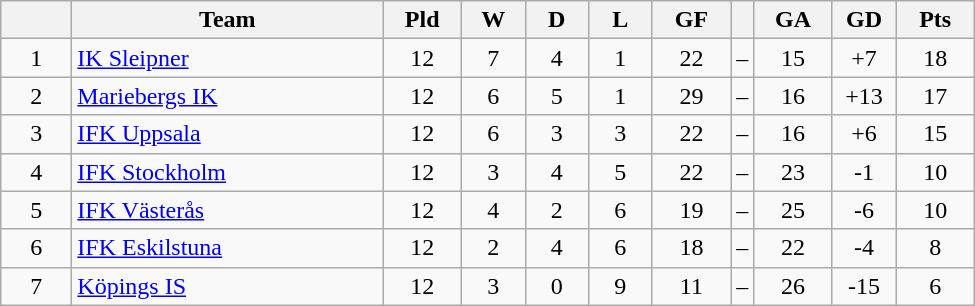<table class="wikitable" style="text-align: center;">
<tr>
<th style="width: 40px;"></th>
<th style="width: 200px;">Team</th>
<th style="width: 45px;">Pld</th>
<th style="width: 35px;">W</th>
<th style="width: 35px;">D</th>
<th style="width: 35px;">L</th>
<th style="width: 45px;">GF</th>
<th></th>
<th style="width: 45px;">GA</th>
<th style="width: 35px;">GD</th>
<th style="width: 45px;">Pts</th>
</tr>
<tr>
<td>1</td>
<td style="text-align: left;"><a href='#'>IK Sleipner</a></td>
<td>12</td>
<td>7</td>
<td>4</td>
<td>1</td>
<td>22</td>
<td>–</td>
<td>15</td>
<td>+7</td>
<td>18</td>
</tr>
<tr>
<td>2</td>
<td style="text-align: left;"><a href='#'>Mariebergs IK</a></td>
<td>12</td>
<td>6</td>
<td>5</td>
<td>1</td>
<td>29</td>
<td>–</td>
<td>16</td>
<td>+13</td>
<td>17</td>
</tr>
<tr>
<td>3</td>
<td style="text-align: left;"><a href='#'>IFK Uppsala</a></td>
<td>12</td>
<td>6</td>
<td>3</td>
<td>3</td>
<td>22</td>
<td>–</td>
<td>16</td>
<td>+6</td>
<td>15</td>
</tr>
<tr>
<td>4</td>
<td style="text-align: left;"><a href='#'>IFK Stockholm</a></td>
<td>12</td>
<td>3</td>
<td>4</td>
<td>5</td>
<td>22</td>
<td>–</td>
<td>23</td>
<td>-1</td>
<td>10</td>
</tr>
<tr>
<td>5</td>
<td style="text-align: left;"><a href='#'>IFK Västerås</a></td>
<td>12</td>
<td>4</td>
<td>2</td>
<td>6</td>
<td>19</td>
<td>–</td>
<td>25</td>
<td>-6</td>
<td>10</td>
</tr>
<tr>
<td>6</td>
<td style="text-align: left;"><a href='#'>IFK Eskilstuna</a></td>
<td>12</td>
<td>2</td>
<td>4</td>
<td>6</td>
<td>18</td>
<td>–</td>
<td>22</td>
<td>-4</td>
<td>8</td>
</tr>
<tr>
<td>7</td>
<td style="text-align: left;"><a href='#'>Köpings IS</a></td>
<td>12</td>
<td>3</td>
<td>0</td>
<td>9</td>
<td>11</td>
<td>–</td>
<td>26</td>
<td>-15</td>
<td>6</td>
</tr>
</table>
